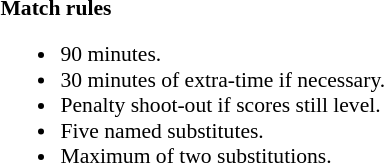<table width=100% style="font-size: 90%">
<tr>
<td width=50% valign=top><br><strong>Match rules</strong><ul><li>90 minutes.</li><li>30 minutes of extra-time if necessary.</li><li>Penalty shoot-out if scores still level.</li><li>Five named substitutes.</li><li>Maximum of two substitutions.</li></ul></td>
</tr>
</table>
